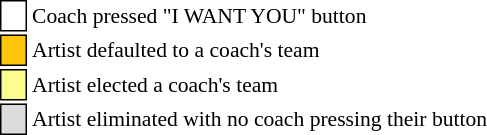<table class="toccolours" style="font-size: 90%; white-space: nowrap;">
<tr>
<td style="background:white; border:1px solid black;"> <strong></strong> </td>
<td>Coach pressed "I WANT YOU" button</td>
</tr>
<tr>
<td style="background:#ffc40c; border:1px solid black;">    </td>
<td>Artist defaulted to a coach's team</td>
</tr>
<tr>
<td style="background:#fdfc8f; border:1px solid black;">    </td>
<td style="padding-right: 8px">Artist elected a coach's team</td>
</tr>
<tr>
<td style="background:#dcdcdc; border:1px solid black;">    </td>
<td>Artist eliminated with no coach pressing their button</td>
</tr>
</table>
